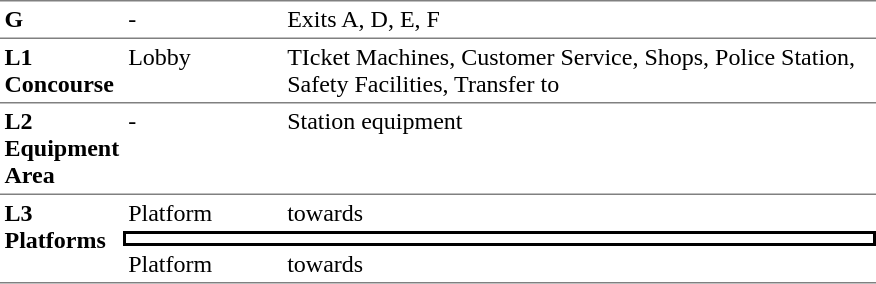<table table border=0 cellspacing=0 cellpadding=3>
<tr>
<td style="border-top:solid 1px gray;" width=50 valign=top><strong>G</strong></td>
<td style="border-top:solid 1px gray;" width=100 valign=top>-</td>
<td style="border-top:solid 1px gray;" width=390 valign=top>Exits A, D, E, F</td>
</tr>
<tr>
<td style="border-bottom:solid 1px gray; border-top:solid 1px gray;" valign=top><strong>L1<br>Concourse</strong></td>
<td style="border-bottom:solid 1px gray; border-top:solid 1px gray;" valign=top>Lobby</td>
<td style="border-bottom:solid 1px gray; border-top:solid 1px gray;" valign=top>TIcket Machines, Customer Service, Shops, Police Station, Safety Facilities, Transfer to </td>
</tr>
<tr>
<td style="border-bottom:solid 1px gray;" valign=top><strong>L2<br>Equipment Area</strong></td>
<td style="border-bottom:solid 1px gray;" valign=top>-</td>
<td style="border-bottom:solid 1px gray;" valign=top>Station equipment</td>
</tr>
<tr>
<td style="border-bottom:solid 1px gray;" rowspan=3 valign=top><strong>L3<br>Platforms</strong></td>
<td>Platform </td>
<td>  towards  </td>
</tr>
<tr>
<td style="border-top:solid 2px black;border-right:solid 2px black;border-left:solid 2px black;border-bottom:solid 2px black;text-align:center;" colspan=2></td>
</tr>
<tr>
<td style="border-bottom:solid 1px gray;">Platform </td>
<td style="border-bottom:solid 1px gray;"> towards   </td>
</tr>
</table>
